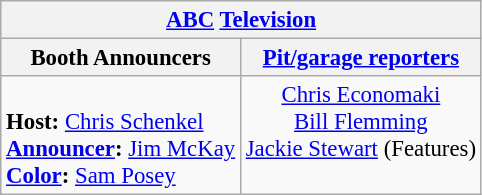<table class="wikitable" style="font-size: 95%;">
<tr>
<th colspan=2><a href='#'>ABC</a> <a href='#'>Television</a></th>
</tr>
<tr>
<th>Booth Announcers</th>
<th><a href='#'>Pit/garage reporters</a></th>
</tr>
<tr>
<td valign="top"><br><strong>Host:</strong> <a href='#'>Chris Schenkel</a><br>
<strong><a href='#'>Announcer</a>:</strong> <a href='#'>Jim McKay</a><br>
<strong><a href='#'>Color</a>:</strong> <a href='#'>Sam Posey</a><br></td>
<td align="center" valign="top"><a href='#'>Chris Economaki</a><br><a href='#'>Bill Flemming</a><br><a href='#'>Jackie Stewart</a> (Features)</td>
</tr>
</table>
